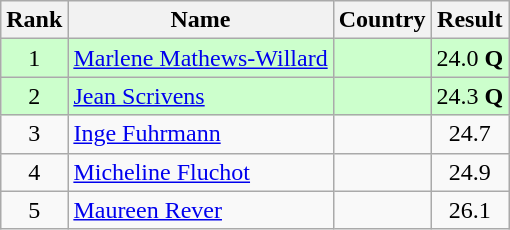<table class="wikitable" style="text-align:center">
<tr>
<th>Rank</th>
<th>Name</th>
<th>Country</th>
<th>Result</th>
</tr>
<tr bgcolor=ccffcc>
<td>1</td>
<td align="left"><a href='#'>Marlene Mathews-Willard</a></td>
<td align="left"></td>
<td>24.0 <strong>Q</strong></td>
</tr>
<tr bgcolor=ccffcc>
<td>2</td>
<td align="left"><a href='#'>Jean Scrivens</a></td>
<td align="left"></td>
<td>24.3 <strong>Q</strong></td>
</tr>
<tr>
<td>3</td>
<td align="left"><a href='#'>Inge Fuhrmann</a></td>
<td align="left"></td>
<td>24.7</td>
</tr>
<tr>
<td>4</td>
<td align="left"><a href='#'>Micheline Fluchot</a></td>
<td align="left"></td>
<td>24.9</td>
</tr>
<tr>
<td>5</td>
<td align="left"><a href='#'>Maureen Rever</a></td>
<td align="left"></td>
<td>26.1</td>
</tr>
</table>
